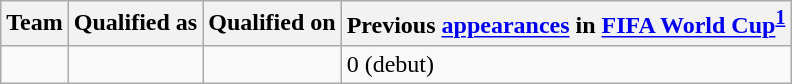<table class="wikitable sortable">
<tr>
<th>Team</th>
<th>Qualified as</th>
<th>Qualified on</th>
<th data-sort-type="number">Previous <a href='#'>appearances</a> in <a href='#'>FIFA World Cup</a><sup><strong><a href='#'>1</a></strong></sup></th>
</tr>
<tr>
<td></td>
<td></td>
<td></td>
<td>0 (debut)</td>
</tr>
</table>
